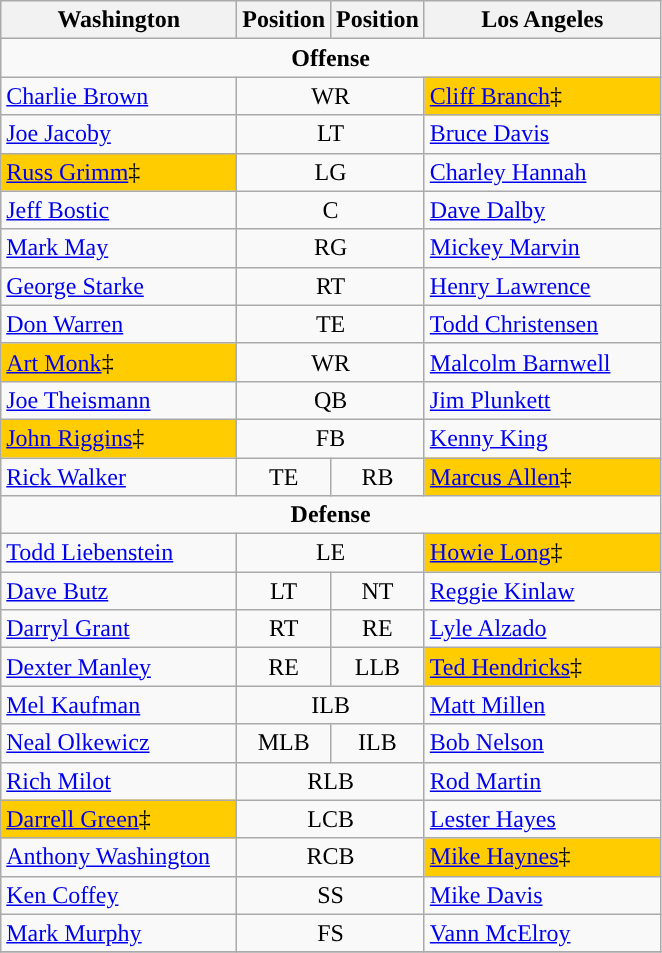<table class="wikitable">
<tr>
<th width="150px" ">Washington</th>
<th>Position</th>
<th>Position</th>
<th width="150px" ">Los Angeles</th>
</tr>
<tr>
<td colspan="4" style="text-align:center;"><strong>Offense</strong></td>
</tr>
<tr>
<td><a href='#'>Charlie Brown</a></td>
<td colspan="2" style="text-align:center;">WR</td>
<td bgcolor="#FFCC00"><a href='#'>Cliff Branch</a>‡</td>
</tr>
<tr>
<td><a href='#'>Joe Jacoby</a></td>
<td colspan="2" style="text-align:center;">LT</td>
<td><a href='#'>Bruce Davis</a></td>
</tr>
<tr>
<td bgcolor="#FFCC00"><a href='#'>Russ Grimm</a>‡</td>
<td colspan="2" style="text-align:center;">LG</td>
<td><a href='#'>Charley Hannah</a></td>
</tr>
<tr>
<td><a href='#'>Jeff Bostic</a></td>
<td colspan="2" style="text-align:center;">C</td>
<td><a href='#'>Dave Dalby</a></td>
</tr>
<tr>
<td><a href='#'>Mark May</a></td>
<td colspan="2" style="text-align:center;">RG</td>
<td><a href='#'>Mickey Marvin</a></td>
</tr>
<tr>
<td><a href='#'>George Starke</a></td>
<td colspan="2" style="text-align:center;">RT</td>
<td><a href='#'>Henry Lawrence</a></td>
</tr>
<tr>
<td><a href='#'>Don Warren</a></td>
<td colspan="2" style="text-align:center;">TE</td>
<td><a href='#'>Todd Christensen</a></td>
</tr>
<tr>
<td bgcolor="#FFCC00"><a href='#'>Art Monk</a>‡</td>
<td colspan="2" align="center">WR</td>
<td><a href='#'>Malcolm Barnwell</a></td>
</tr>
<tr>
<td><a href='#'>Joe Theismann</a></td>
<td colspan="2" style="text-align:center;">QB</td>
<td><a href='#'>Jim Plunkett</a></td>
</tr>
<tr>
<td bgcolor="#FFCC00"><a href='#'>John Riggins</a>‡</td>
<td colspan="2" style="text-align:center;">FB</td>
<td><a href='#'>Kenny King</a></td>
</tr>
<tr>
<td><a href='#'>Rick Walker</a></td>
<td style="text-align:center;">TE</td>
<td style="text-align:center;">RB</td>
<td bgcolor="#FFCC00"><a href='#'>Marcus Allen</a>‡</td>
</tr>
<tr>
<td colspan="4" style="text-align:center;"><strong>Defense</strong></td>
</tr>
<tr>
<td><a href='#'>Todd Liebenstein</a></td>
<td colspan="2" style="text-align:center;">LE</td>
<td bgcolor="#FFCC00"><a href='#'>Howie Long</a>‡</td>
</tr>
<tr>
<td><a href='#'>Dave Butz</a></td>
<td style="text-align:center;">LT</td>
<td style="text-align:center;">NT</td>
<td><a href='#'>Reggie Kinlaw</a></td>
</tr>
<tr>
<td><a href='#'>Darryl Grant</a></td>
<td style="text-align:center;">RT</td>
<td style="text-align:center;">RE</td>
<td><a href='#'>Lyle Alzado</a></td>
</tr>
<tr>
<td><a href='#'>Dexter Manley</a></td>
<td style="text-align:center;">RE</td>
<td style="text-align:center;">LLB</td>
<td bgcolor="#FFCC00"><a href='#'>Ted Hendricks</a>‡</td>
</tr>
<tr>
<td><a href='#'>Mel Kaufman</a></td>
<td colspan="2" style="text-align:center;">ILB</td>
<td><a href='#'>Matt Millen</a></td>
</tr>
<tr>
<td><a href='#'>Neal Olkewicz</a></td>
<td style="text-align:center;">MLB</td>
<td style="text-align:center;">ILB</td>
<td><a href='#'>Bob Nelson</a></td>
</tr>
<tr>
<td><a href='#'>Rich Milot</a></td>
<td colspan="2" style="text-align:center;">RLB</td>
<td><a href='#'>Rod Martin</a></td>
</tr>
<tr>
<td bgcolor="#FFCC00"><a href='#'>Darrell Green</a>‡</td>
<td colspan="2" style="text-align:center;">LCB</td>
<td><a href='#'>Lester Hayes</a></td>
</tr>
<tr>
<td><a href='#'>Anthony Washington</a></td>
<td colspan="2" style="text-align:center;">RCB</td>
<td bgcolor="#FFCC00"><a href='#'>Mike Haynes</a>‡</td>
</tr>
<tr>
<td><a href='#'>Ken Coffey</a></td>
<td colspan="2" style="text-align:center;">SS</td>
<td><a href='#'>Mike Davis</a></td>
</tr>
<tr>
<td><a href='#'>Mark Murphy</a></td>
<td colspan="2" style="text-align:center;">FS</td>
<td><a href='#'>Vann McElroy</a></td>
</tr>
<tr>
</tr>
</table>
